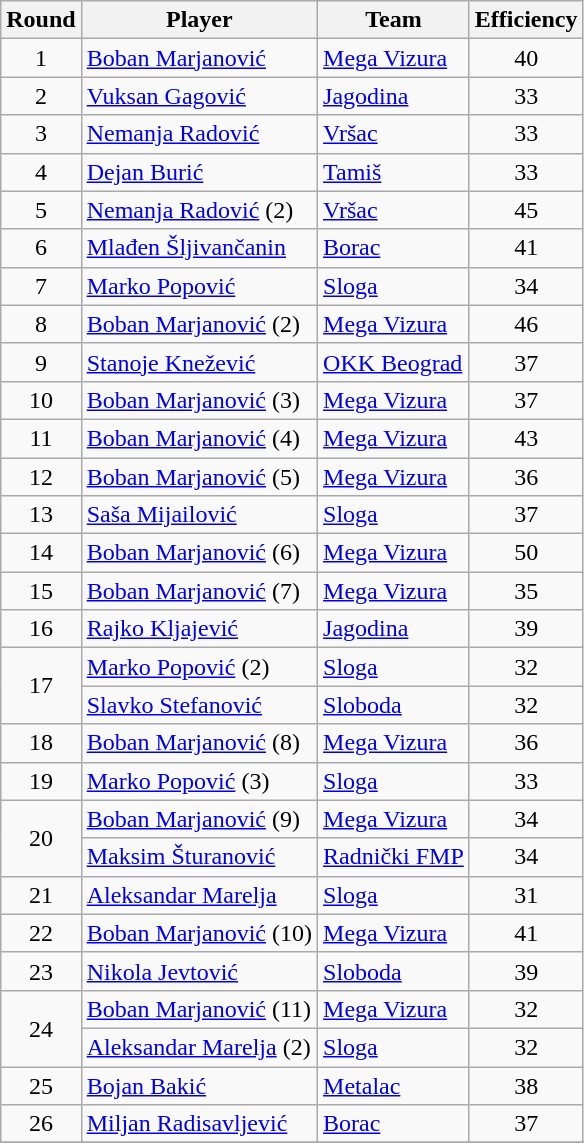<table class="wikitable sortable" style="text-align: center;">
<tr>
<th align="center">Round</th>
<th align="center">Player</th>
<th align="center">Team</th>
<th align="center">Efficiency</th>
</tr>
<tr>
<td>1</td>
<td align="left"> <a href='#'>Boban Marjanović</a></td>
<td align="left"><a href='#'>Mega Vizura</a></td>
<td>40</td>
</tr>
<tr>
<td>2</td>
<td align="left"> <a href='#'>Vuksan Gagović</a></td>
<td align="left"><a href='#'>Jagodina</a></td>
<td>33</td>
</tr>
<tr>
<td>3</td>
<td align="left"> <a href='#'>Nemanja Radović</a></td>
<td align="left"><a href='#'>Vršac</a></td>
<td>33</td>
</tr>
<tr>
<td>4</td>
<td align="left"> <a href='#'>Dejan Burić</a></td>
<td align="left"><a href='#'>Tamiš</a></td>
<td>33</td>
</tr>
<tr>
<td>5</td>
<td align="left"> <a href='#'>Nemanja Radović</a> (2)</td>
<td align="left"><a href='#'>Vršac</a></td>
<td>45</td>
</tr>
<tr>
<td>6</td>
<td align="left"> <a href='#'>Mlađen Šljivančanin</a></td>
<td align="left"><a href='#'>Borac</a></td>
<td>41</td>
</tr>
<tr>
<td>7</td>
<td align="left"> <a href='#'>Marko Popović</a></td>
<td align="left"><a href='#'>Sloga</a></td>
<td>34</td>
</tr>
<tr>
<td>8</td>
<td align="left"> <a href='#'>Boban Marjanović</a> (2)</td>
<td align="left"><a href='#'>Mega Vizura</a></td>
<td>46</td>
</tr>
<tr>
<td>9</td>
<td align="left"> <a href='#'>Stanoje Knežević</a></td>
<td align="left"><a href='#'>OKK Beograd</a></td>
<td>37</td>
</tr>
<tr>
<td>10</td>
<td align="left"> <a href='#'>Boban Marjanović</a> (3)</td>
<td align="left"><a href='#'>Mega Vizura</a></td>
<td>37</td>
</tr>
<tr>
<td>11</td>
<td align="left"> <a href='#'>Boban Marjanović</a> (4)</td>
<td align="left"><a href='#'>Mega Vizura</a></td>
<td>43</td>
</tr>
<tr>
<td>12</td>
<td align="left"> <a href='#'>Boban Marjanović</a> (5)</td>
<td align="left"><a href='#'>Mega Vizura</a></td>
<td>36</td>
</tr>
<tr>
<td>13</td>
<td align="left"> <a href='#'>Saša Mijailović</a></td>
<td align="left"><a href='#'>Sloga</a></td>
<td>37</td>
</tr>
<tr>
<td>14</td>
<td align="left"> <a href='#'>Boban Marjanović</a> (6)</td>
<td align="left"><a href='#'>Mega Vizura</a></td>
<td>50</td>
</tr>
<tr>
<td>15</td>
<td align="left"> <a href='#'>Boban Marjanović</a> (7)</td>
<td align="left"><a href='#'>Mega Vizura</a></td>
<td>35</td>
</tr>
<tr>
<td>16</td>
<td align="left"> <a href='#'>Rajko Kljajević</a></td>
<td align="left"><a href='#'>Jagodina</a></td>
<td>39</td>
</tr>
<tr>
<td rowspan=2>17</td>
<td align="left"> <a href='#'>Marko Popović</a> (2)</td>
<td align="left"><a href='#'>Sloga</a></td>
<td>32</td>
</tr>
<tr>
<td align="left"> <a href='#'>Slavko Stefanović</a></td>
<td align="left"><a href='#'>Sloboda</a></td>
<td>32</td>
</tr>
<tr>
<td>18</td>
<td align="left"> <a href='#'>Boban Marjanović</a> (8)</td>
<td align="left"><a href='#'>Mega Vizura</a></td>
<td>36</td>
</tr>
<tr>
<td>19</td>
<td align="left"> <a href='#'>Marko Popović</a> (3)</td>
<td align="left"><a href='#'>Sloga</a></td>
<td>33</td>
</tr>
<tr>
<td rowspan=2>20</td>
<td align="left"> <a href='#'>Boban Marjanović</a> (9)</td>
<td align="left"><a href='#'>Mega Vizura</a></td>
<td>34</td>
</tr>
<tr>
<td align="left"> <a href='#'>Maksim Šturanović</a></td>
<td align="left"><a href='#'>Radnički FMP</a></td>
<td>34</td>
</tr>
<tr>
<td>21</td>
<td align="left"> <a href='#'>Aleksandar Marelja</a></td>
<td align="left"><a href='#'>Sloga</a></td>
<td>31</td>
</tr>
<tr>
<td>22</td>
<td align="left"> <a href='#'>Boban Marjanović</a> (10)</td>
<td align="left"><a href='#'>Mega Vizura</a></td>
<td>41</td>
</tr>
<tr>
<td>23</td>
<td align="left"> <a href='#'>Nikola Jevtović</a></td>
<td align="left"><a href='#'>Sloboda</a></td>
<td>39</td>
</tr>
<tr>
<td rowspan=2>24</td>
<td align="left"> <a href='#'>Boban Marjanović</a> (11)</td>
<td align="left"><a href='#'>Mega Vizura</a></td>
<td>32</td>
</tr>
<tr>
<td align="left"> <a href='#'>Aleksandar Marelja</a> (2)</td>
<td align="left"><a href='#'>Sloga</a></td>
<td>32</td>
</tr>
<tr>
<td>25</td>
<td align="left"> <a href='#'>Bojan Bakić</a></td>
<td align="left"><a href='#'>Metalac</a></td>
<td>38</td>
</tr>
<tr>
<td>26</td>
<td align="left"> <a href='#'>Miljan Radisavljević</a></td>
<td align="left"><a href='#'>Borac</a></td>
<td>37</td>
</tr>
<tr>
</tr>
</table>
